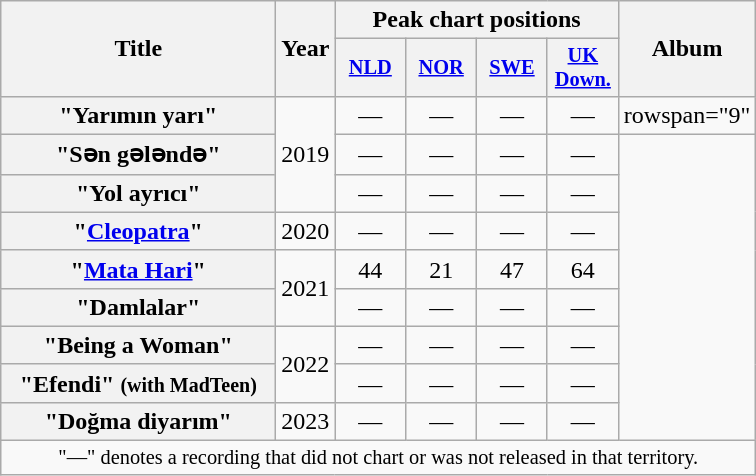<table class="wikitable plainrowheaders" style="text-align:center;">
<tr>
<th scope="col" rowspan="2" style="width:11em;">Title</th>
<th scope="col" rowspan="2" style="width:1em;">Year</th>
<th scope="col" colspan="4">Peak chart positions</th>
<th scope="col" rowspan="2">Album</th>
</tr>
<tr>
<th scope="col" style="width:3em;font-size:85%;"><a href='#'>NLD</a><br></th>
<th scope="col" style="width:3em;font-size:85%;"><a href='#'>NOR</a><br></th>
<th scope="col" style="width:3em;font-size:85%;"><a href='#'>SWE</a><br></th>
<th scope="col" style="width:3em;font-size:85%;"><a href='#'>UK<br>Down.</a><br></th>
</tr>
<tr>
<th scope="row">"Yarımın yarı"</th>
<td rowspan="3">2019</td>
<td>—</td>
<td>—</td>
<td>—</td>
<td>—</td>
<td>rowspan="9" </td>
</tr>
<tr>
<th scope="row">"Sən gələndə"</th>
<td>—</td>
<td>—</td>
<td>—</td>
<td>—</td>
</tr>
<tr>
<th scope="row">"Yol ayrıcı"</th>
<td>—</td>
<td>—</td>
<td>—</td>
<td>—</td>
</tr>
<tr>
<th scope="row">"<a href='#'>Cleopatra</a>"</th>
<td>2020</td>
<td>—</td>
<td>—</td>
<td>—</td>
<td>—</td>
</tr>
<tr>
<th scope="row">"<a href='#'>Mata Hari</a>"</th>
<td rowspan="2">2021</td>
<td>44</td>
<td>21</td>
<td>47</td>
<td>64</td>
</tr>
<tr>
<th scope="row">"Damlalar"</th>
<td>—</td>
<td>—</td>
<td>—</td>
<td>—</td>
</tr>
<tr>
<th scope="row">"Being a Woman"</th>
<td rowspan="2">2022</td>
<td>—</td>
<td>—</td>
<td>—</td>
<td>—</td>
</tr>
<tr>
<th scope="row">"Efendi" <small>(with MadTeen)</small></th>
<td>—</td>
<td>—</td>
<td>—</td>
<td>—</td>
</tr>
<tr>
<th scope="row">"Doğma diyarım"</th>
<td>2023</td>
<td>—</td>
<td>—</td>
<td>—</td>
<td>—</td>
</tr>
<tr>
<td colspan="7" style="font-size:85%">"—" denotes a recording that did not chart or was not released in that territory.</td>
</tr>
</table>
